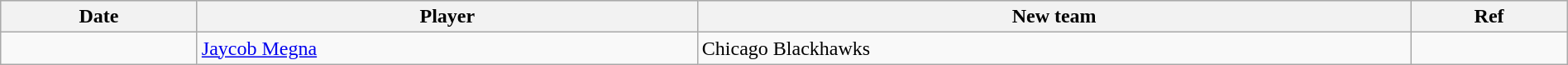<table class="wikitable" width=100%>
<tr style="background:#ddd; text-align:center;">
<th>Date</th>
<th>Player</th>
<th>New team</th>
<th>Ref</th>
</tr>
<tr>
<td></td>
<td><a href='#'>Jaycob Megna</a></td>
<td>Chicago Blackhawks</td>
<td></td>
</tr>
</table>
